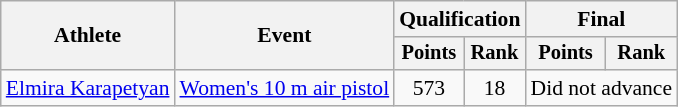<table class="wikitable" style="font-size:90%">
<tr>
<th rowspan="2">Athlete</th>
<th rowspan="2">Event</th>
<th colspan=2>Qualification</th>
<th colspan=2>Final</th>
</tr>
<tr style="font-size:95%">
<th>Points</th>
<th>Rank</th>
<th>Points</th>
<th>Rank</th>
</tr>
<tr align=center>
<td align=left><a href='#'>Elmira Karapetyan</a></td>
<td align=left><a href='#'>Women's 10 m air pistol</a></td>
<td>573</td>
<td>18</td>
<td colspan=2>Did not advance</td>
</tr>
</table>
